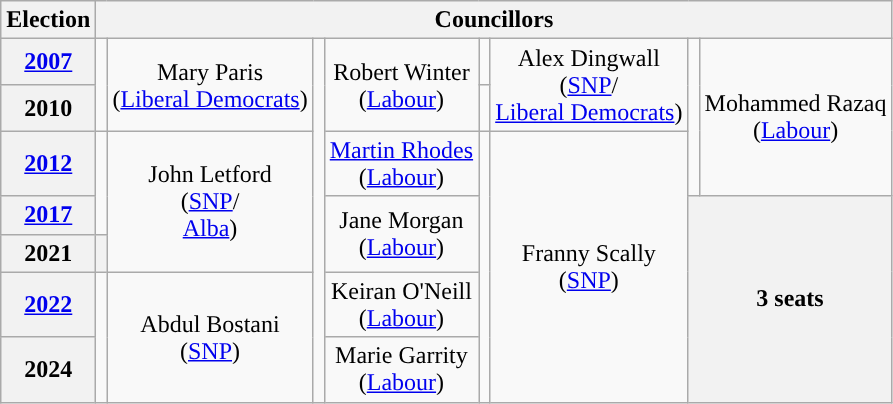<table class="wikitable" style="text-align:center">
<tr>
<th>Election</th>
<th colspan=8>Councillors</th>
</tr>
<tr>
<th><a href='#'>2007</a></th>
<td rowspan=2; style="background-color: "></td>
<td rowspan=2>Mary Paris<br>(<a href='#'>Liberal Democrats</a>)</td>
<td rowspan=77; style="background-color: "></td>
<td rowspan=2>Robert Winter<br>(<a href='#'>Labour</a>)</td>
<td rowspan=1; style="background-color: "></td>
<td rowspan=2>Alex Dingwall<br>(<a href='#'>SNP</a>/<br><a href='#'>Liberal Democrats</a>)</td>
<td rowspan=3; style="background-color: "></td>
<td rowspan=3>Mohammed Razaq<br>(<a href='#'>Labour</a>)</td>
</tr>
<tr>
<th>2010</th>
<td rowspan=1; style="background-color: "></td>
</tr>
<tr>
<th><a href='#'>2012</a></th>
<td rowspan=2; style="background-color: "></td>
<td rowspan=3>John Letford<br>(<a href='#'>SNP</a>/<br><a href='#'>Alba</a>)</td>
<td rowspan=1><a href='#'>Martin Rhodes</a><br>(<a href='#'>Labour</a>)</td>
<td rowspan=5; style="background-color: "></td>
<td rowspan=5>Franny Scally<br>(<a href='#'>SNP</a>)</td>
</tr>
<tr>
<th><a href='#'>2017</a></th>
<td rowspan=2>Jane Morgan<br>(<a href='#'>Labour</a>)</td>
<th rowspan=4; colspan=2>3 seats</th>
</tr>
<tr>
<th>2021</th>
<th rowspan=1; style="background-color: "></th>
</tr>
<tr>
<th><a href='#'>2022</a></th>
<td rowspan=2; style="background-color: "></td>
<td rowspan=2>Abdul Bostani<br>(<a href='#'>SNP</a>)</td>
<td rowspan=1>Keiran O'Neill<br>(<a href='#'>Labour</a>)</td>
</tr>
<tr>
<th>2024</th>
<td rowspan=1>Marie Garrity<br>(<a href='#'>Labour</a>)</td>
</tr>
</table>
